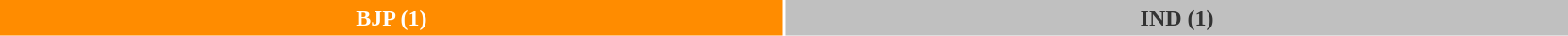<table style="width:88%; text-align:center;">
<tr style="color:white; height:25px;">
<td style="background:DarkOrange; width:50%;"><strong>BJP (1)</strong></td>
<td style="background:Silver;color:#333; width:50%;"><strong>IND (1)</strong></td>
</tr>
<tr>
</tr>
</table>
